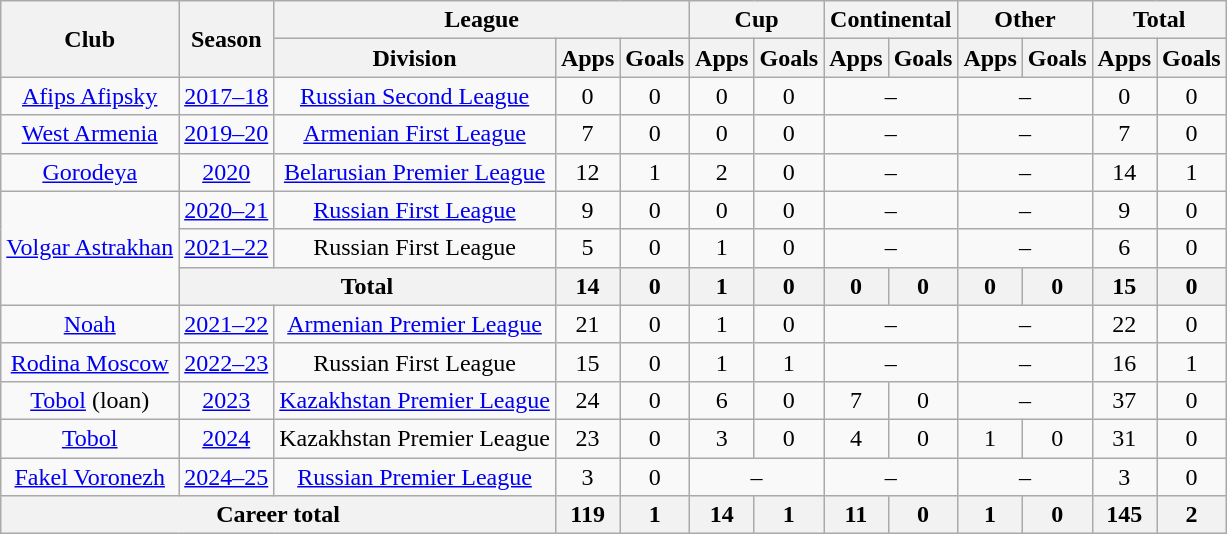<table class="wikitable" style="text-align: center;">
<tr>
<th rowspan=2>Club</th>
<th rowspan=2>Season</th>
<th colspan=3>League</th>
<th colspan=2>Cup</th>
<th colspan=2>Continental</th>
<th colspan=2>Other</th>
<th colspan=2>Total</th>
</tr>
<tr>
<th>Division</th>
<th>Apps</th>
<th>Goals</th>
<th>Apps</th>
<th>Goals</th>
<th>Apps</th>
<th>Goals</th>
<th>Apps</th>
<th>Goals</th>
<th>Apps</th>
<th>Goals</th>
</tr>
<tr>
<td><a href='#'>Afips Afipsky</a></td>
<td><a href='#'>2017–18</a></td>
<td><a href='#'>Russian Second League</a></td>
<td>0</td>
<td>0</td>
<td>0</td>
<td>0</td>
<td colspan=2>–</td>
<td colspan=2>–</td>
<td>0</td>
<td>0</td>
</tr>
<tr>
<td><a href='#'>West Armenia</a></td>
<td><a href='#'>2019–20</a></td>
<td><a href='#'>Armenian First League</a></td>
<td>7</td>
<td>0</td>
<td>0</td>
<td>0</td>
<td colspan=2>–</td>
<td colspan=2>–</td>
<td>7</td>
<td>0</td>
</tr>
<tr>
<td><a href='#'>Gorodeya</a></td>
<td><a href='#'>2020</a></td>
<td><a href='#'>Belarusian Premier League</a></td>
<td>12</td>
<td>1</td>
<td>2</td>
<td>0</td>
<td colspan=2>–</td>
<td colspan=2>–</td>
<td>14</td>
<td>1</td>
</tr>
<tr>
<td rowspan="3"><a href='#'>Volgar Astrakhan</a></td>
<td><a href='#'>2020–21</a></td>
<td><a href='#'>Russian First League</a></td>
<td>9</td>
<td>0</td>
<td>0</td>
<td>0</td>
<td colspan=2>–</td>
<td colspan=2>–</td>
<td>9</td>
<td>0</td>
</tr>
<tr>
<td><a href='#'>2021–22</a></td>
<td>Russian First League</td>
<td>5</td>
<td>0</td>
<td>1</td>
<td>0</td>
<td colspan=2>–</td>
<td colspan=2>–</td>
<td>6</td>
<td>0</td>
</tr>
<tr>
<th colspan=2>Total</th>
<th>14</th>
<th>0</th>
<th>1</th>
<th>0</th>
<th>0</th>
<th>0</th>
<th>0</th>
<th>0</th>
<th>15</th>
<th>0</th>
</tr>
<tr>
<td><a href='#'>Noah</a></td>
<td><a href='#'>2021–22</a></td>
<td><a href='#'>Armenian Premier League</a></td>
<td>21</td>
<td>0</td>
<td>1</td>
<td>0</td>
<td colspan=2>–</td>
<td colspan=2>–</td>
<td>22</td>
<td>0</td>
</tr>
<tr>
<td><a href='#'>Rodina Moscow</a></td>
<td><a href='#'>2022–23</a></td>
<td>Russian First League</td>
<td>15</td>
<td>0</td>
<td>1</td>
<td>1</td>
<td colspan=2>–</td>
<td colspan=2>–</td>
<td>16</td>
<td>1</td>
</tr>
<tr>
<td><a href='#'>Tobol</a> (loan)</td>
<td><a href='#'>2023</a></td>
<td><a href='#'>Kazakhstan Premier League</a></td>
<td>24</td>
<td>0</td>
<td>6</td>
<td>0</td>
<td>7</td>
<td>0</td>
<td colspan=2>–</td>
<td>37</td>
<td>0</td>
</tr>
<tr>
<td><a href='#'>Tobol</a></td>
<td><a href='#'>2024</a></td>
<td>Kazakhstan Premier League</td>
<td>23</td>
<td>0</td>
<td>3</td>
<td>0</td>
<td>4</td>
<td>0</td>
<td>1</td>
<td>0</td>
<td>31</td>
<td>0</td>
</tr>
<tr>
<td><a href='#'>Fakel Voronezh</a></td>
<td><a href='#'>2024–25</a></td>
<td><a href='#'>Russian Premier League</a></td>
<td>3</td>
<td>0</td>
<td colspan=2>–</td>
<td colspan=2>–</td>
<td colspan=2>–</td>
<td>3</td>
<td>0</td>
</tr>
<tr>
<th colspan=3>Career total</th>
<th>119</th>
<th>1</th>
<th>14</th>
<th>1</th>
<th>11</th>
<th>0</th>
<th>1</th>
<th>0</th>
<th>145</th>
<th>2</th>
</tr>
</table>
